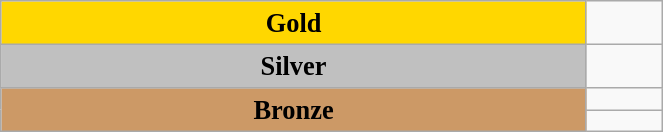<table class="wikitable" style=" text-align:center; font-size:110%;" width="35%">
<tr>
<td rowspan="1" bgcolor="gold"><strong>Gold</strong></td>
<td align=left></td>
</tr>
<tr>
<td rowspan="1" bgcolor="silver"><strong>Silver</strong></td>
<td align=left></td>
</tr>
<tr>
<td rowspan="2" bgcolor="#cc9966"><strong>Bronze</strong></td>
<td align=left></td>
</tr>
<tr>
<td align=left></td>
</tr>
</table>
